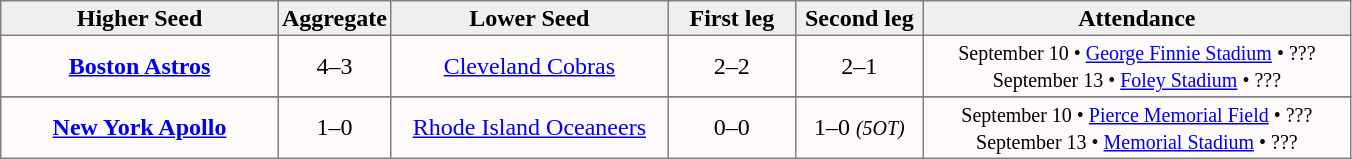<table style=border-collapse:collapse border=1 cellspacing=0 cellpadding=2>
<tr style="text-align:center; background:#efefef;">
<th width=180>Higher Seed</th>
<th width=50>Aggregate</th>
<th width=180>Lower Seed</th>
<th width=80>First leg</th>
<th width=80>Second leg</th>
<th width=280>Attendance</th>
</tr>
<tr style="text-align:center; background:snow;">
<td align=center><strong><a href='#'>Boston Astros</a></strong></td>
<td>4–3</td>
<td align=center><a href='#'>Cleveland Cobras</a></td>
<td>2–2</td>
<td>2–1</td>
<td><small>September 10 • <a href='#'>George Finnie Stadium</a> • ???<br>September 13 • <a href='#'>Foley Stadium</a> • ???</small></td>
</tr>
<tr style="text-align:center; background:#efefef;">
</tr>
<tr style="text-align:center; background:snow;">
<td align=center><strong><a href='#'>New York Apollo</a></strong></td>
<td>1–0</td>
<td align=center><a href='#'>Rhode Island Oceaneers</a></td>
<td>0–0</td>
<td>1–0 <small><em>(5OT)</em></small></td>
<td><small>September 10 • <a href='#'>Pierce Memorial Field</a> • ???<br>September 13 • <a href='#'>Memorial Stadium</a> • ???</small></td>
</tr>
</table>
